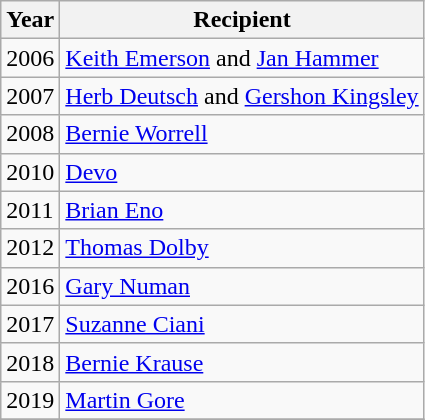<table class="wikitable">
<tr>
<th>Year</th>
<th>Recipient</th>
</tr>
<tr style="vertical-align:top;">
<td>2006</td>
<td><a href='#'>Keith Emerson</a> and <a href='#'>Jan Hammer</a></td>
</tr>
<tr style="vertical-align:top;">
<td>2007</td>
<td><a href='#'>Herb Deutsch</a> and <a href='#'>Gershon Kingsley</a></td>
</tr>
<tr style="vertical-align:top;">
<td>2008</td>
<td><a href='#'>Bernie Worrell</a></td>
</tr>
<tr style="vertical-align:top;">
<td>2010</td>
<td><a href='#'>Devo</a></td>
</tr>
<tr style="vertical-align:top;">
<td>2011</td>
<td><a href='#'>Brian Eno</a></td>
</tr>
<tr style="vertical-align:top;">
<td>2012</td>
<td><a href='#'>Thomas Dolby</a></td>
</tr>
<tr style="vertical-align:top;">
<td>2016</td>
<td><a href='#'>Gary Numan</a></td>
</tr>
<tr style="vertical-align:top;">
<td>2017</td>
<td><a href='#'>Suzanne Ciani</a></td>
</tr>
<tr style="vertical-align:top;">
<td>2018</td>
<td><a href='#'>Bernie Krause</a></td>
</tr>
<tr style="vertical-align:top;">
<td>2019</td>
<td><a href='#'>Martin Gore</a></td>
</tr>
<tr style="vertical-align:top;">
</tr>
</table>
